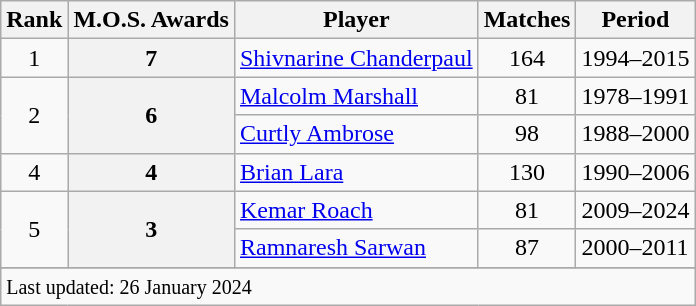<table class="wikitable plainrowheaders sortable">
<tr>
<th scope=col>Rank</th>
<th scope=col>M.O.S. Awards</th>
<th scope=col>Player</th>
<th scope=col>Matches</th>
<th scope=col>Period</th>
</tr>
<tr>
<td align=center>1</td>
<th scope=row style=text-align:center;>7</th>
<td><a href='#'>Shivnarine Chanderpaul</a></td>
<td align=center>164</td>
<td>1994–2015</td>
</tr>
<tr>
<td align=center rowspan=2>2</td>
<th scope=row style=text-align:center; rowspan=2>6</th>
<td><a href='#'>Malcolm Marshall</a></td>
<td align=center>81</td>
<td>1978–1991</td>
</tr>
<tr>
<td><a href='#'>Curtly Ambrose</a></td>
<td align=center>98</td>
<td>1988–2000</td>
</tr>
<tr>
<td align=center>4</td>
<th scope=row style=text-align:center;>4</th>
<td><a href='#'>Brian Lara</a></td>
<td align=center>130</td>
<td>1990–2006</td>
</tr>
<tr>
<td align=center rowspan=2>5</td>
<th scope=row style=text-align:center; rowspan=2>3</th>
<td><a href='#'>Kemar Roach</a></td>
<td align=center>81</td>
<td>2009–2024</td>
</tr>
<tr>
<td><a href='#'>Ramnaresh Sarwan</a></td>
<td align=center>87</td>
<td>2000–2011</td>
</tr>
<tr>
</tr>
<tr class=sortbottom>
<td colspan=5><small>Last updated: 26 January 2024</small></td>
</tr>
</table>
